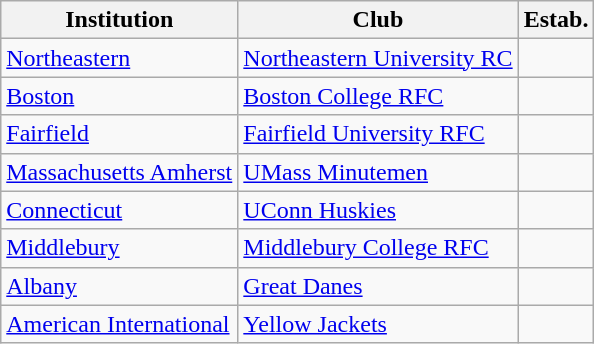<table class = "wikitable sortable">
<tr>
<th>Institution</th>
<th>Club</th>
<th>Estab.</th>
</tr>
<tr>
<td><a href='#'>Northeastern</a></td>
<td><a href='#'>Northeastern University RC</a></td>
<td></td>
</tr>
<tr>
<td><a href='#'>Boston</a></td>
<td><a href='#'>Boston College RFC</a></td>
<td></td>
</tr>
<tr>
<td><a href='#'>Fairfield</a></td>
<td><a href='#'>Fairfield University RFC</a></td>
<td></td>
</tr>
<tr>
<td><a href='#'>Massachusetts Amherst</a></td>
<td><a href='#'>UMass Minutemen</a></td>
<td></td>
</tr>
<tr>
<td><a href='#'>Connecticut</a></td>
<td><a href='#'>UConn Huskies</a></td>
<td></td>
</tr>
<tr>
<td><a href='#'>Middlebury</a></td>
<td><a href='#'>Middlebury College RFC</a></td>
<td></td>
</tr>
<tr>
<td><a href='#'>Albany</a></td>
<td><a href='#'>Great Danes</a></td>
<td></td>
</tr>
<tr>
<td><a href='#'>American International</a></td>
<td><a href='#'>Yellow Jackets</a></td>
<td></td>
</tr>
</table>
